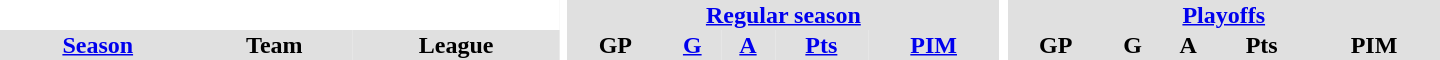<table border="0" cellpadding="1" cellspacing="0" style="text-align:center; width:60em">
<tr bgcolor="#e0e0e0">
<th colspan="3" bgcolor="#ffffff"></th>
<th rowspan="107" bgcolor="#ffffff"></th>
<th colspan="5"><a href='#'>Regular season</a></th>
<th rowspan="107" bgcolor="#ffffff"></th>
<th colspan="5"><a href='#'>Playoffs</a></th>
</tr>
<tr bgcolor="#e0e0e0">
<th><a href='#'>Season</a></th>
<th>Team</th>
<th>League</th>
<th>GP</th>
<th><a href='#'>G</a></th>
<th><a href='#'>A</a></th>
<th><a href='#'>Pts</a></th>
<th><a href='#'>PIM</a></th>
<th>GP</th>
<th>G</th>
<th>A</th>
<th>Pts</th>
<th>PIM</th>
</tr>
<tr>
</tr>
</table>
